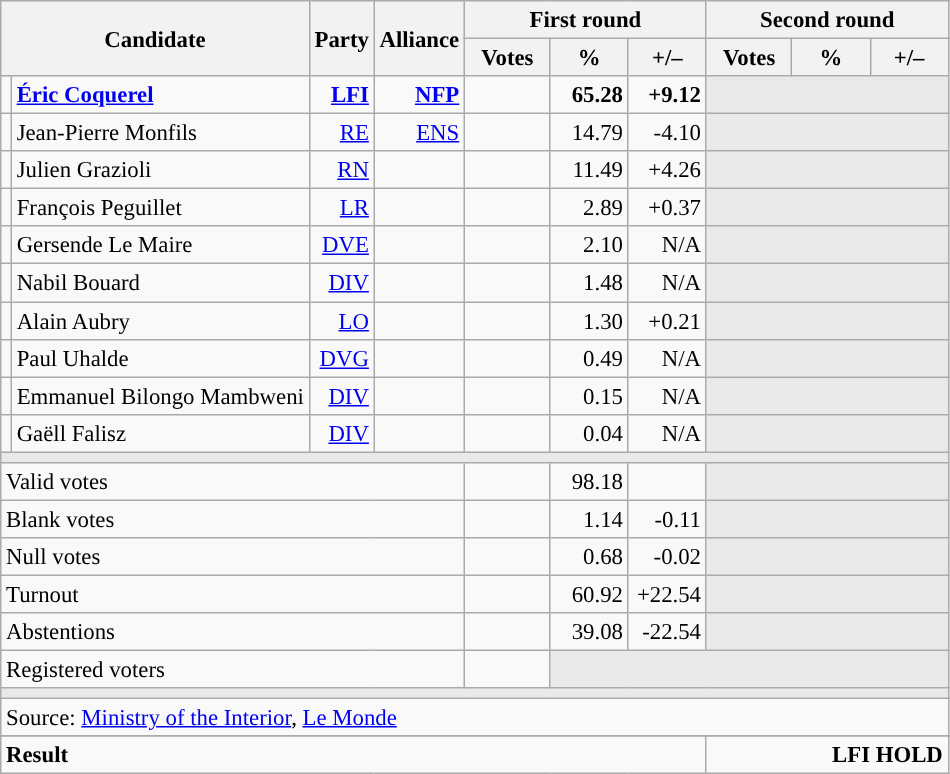<table class="wikitable" style="text-align:right;font-size:95%;">
<tr>
<th rowspan="2" colspan="2">Candidate</th>
<th rowspan="2">Party</th>
<th rowspan="2">Alliance</th>
<th colspan="3">First round</th>
<th colspan="3">Second round</th>
</tr>
<tr>
<th style="width:50px;">Votes</th>
<th style="width:45px;">%</th>
<th style="width:45px;">+/–</th>
<th style="width:50px;">Votes</th>
<th style="width:45px;">%</th>
<th style="width:45px;">+/–</th>
</tr>
<tr>
<td style="color:inherit;background:"></td>
<td style="text-align:left;"><strong><a href='#'>Éric Coquerel</a></strong></td>
<td><a href='#'><strong>LFI</strong></a></td>
<td><a href='#'><strong>NFP</strong></a></td>
<td><strong></strong></td>
<td><strong>65.28</strong></td>
<td><strong>+9.12</strong></td>
<td colspan="3" style="background:#E9E9E9;"></td>
</tr>
<tr>
<td style="color:inherit;background:"></td>
<td style="text-align:left;">Jean-Pierre Monfils</td>
<td><a href='#'>RE</a></td>
<td><a href='#'>ENS</a></td>
<td></td>
<td>14.79</td>
<td>-4.10</td>
<td colspan="3" style="background:#E9E9E9;"></td>
</tr>
<tr>
<td style="color:inherit;background:"></td>
<td style="text-align:left;">Julien Grazioli</td>
<td><a href='#'>RN</a></td>
<td></td>
<td></td>
<td>11.49</td>
<td>+4.26</td>
<td colspan="3" style="background:#E9E9E9;"></td>
</tr>
<tr>
<td style="color:inherit;background:"></td>
<td style="text-align:left;">François Peguillet</td>
<td><a href='#'>LR</a></td>
<td></td>
<td></td>
<td>2.89</td>
<td>+0.37</td>
<td colspan="3" style="background:#E9E9E9;"></td>
</tr>
<tr>
<td style="color:inherit;background:"></td>
<td style="text-align:left;">Gersende Le Maire</td>
<td><a href='#'>DVE</a></td>
<td></td>
<td></td>
<td>2.10</td>
<td>N/A</td>
<td colspan="3" style="background:#E9E9E9;"></td>
</tr>
<tr>
<td style="color:inherit;background:"></td>
<td style="text-align:left;">Nabil Bouard</td>
<td><a href='#'>DIV</a></td>
<td></td>
<td></td>
<td>1.48</td>
<td>N/A</td>
<td colspan="3" style="background:#E9E9E9;"></td>
</tr>
<tr>
<td style="color:inherit;background:"></td>
<td style="text-align:left;">Alain Aubry</td>
<td><a href='#'>LO</a></td>
<td></td>
<td></td>
<td>1.30</td>
<td>+0.21</td>
<td colspan="3" style="background:#E9E9E9;"></td>
</tr>
<tr>
<td style="color:inherit;background:"></td>
<td style="text-align:left;">Paul Uhalde</td>
<td><a href='#'>DVG</a></td>
<td></td>
<td></td>
<td>0.49</td>
<td>N/A</td>
<td colspan="3" style="background:#E9E9E9;"></td>
</tr>
<tr>
<td style="color:inherit;background:"></td>
<td style="text-align:left;">Emmanuel Bilongo Mambweni</td>
<td><a href='#'>DIV</a></td>
<td></td>
<td></td>
<td>0.15</td>
<td>N/A</td>
<td colspan="3" style="background:#E9E9E9;"></td>
</tr>
<tr>
<td style="color:inherit;background:"></td>
<td style="text-align:left;">Gaëll Falisz</td>
<td><a href='#'>DIV</a></td>
<td></td>
<td></td>
<td>0.04</td>
<td>N/A</td>
<td colspan="3" style="background:#E9E9E9;"></td>
</tr>
<tr>
<td colspan="10" style="background:#E9E9E9;"></td>
</tr>
<tr>
<td colspan="4" style="text-align:left;">Valid votes</td>
<td></td>
<td>98.18</td>
<td></td>
<td colspan="3" style="background:#E9E9E9;"></td>
</tr>
<tr>
<td colspan="4" style="text-align:left;">Blank votes</td>
<td></td>
<td>1.14</td>
<td>-0.11</td>
<td colspan="3" style="background:#E9E9E9;"></td>
</tr>
<tr>
<td colspan="4" style="text-align:left;">Null votes</td>
<td></td>
<td>0.68</td>
<td>-0.02</td>
<td colspan="3" style="background:#E9E9E9;"></td>
</tr>
<tr>
<td colspan="4" style="text-align:left;">Turnout</td>
<td></td>
<td>60.92</td>
<td>+22.54</td>
<td colspan="3" style="background:#E9E9E9;"></td>
</tr>
<tr>
<td colspan="4" style="text-align:left;">Abstentions</td>
<td></td>
<td>39.08</td>
<td>-22.54</td>
<td colspan="3" style="background:#E9E9E9;"></td>
</tr>
<tr>
<td colspan="4" style="text-align:left;">Registered voters</td>
<td></td>
<td colspan="5" style="background:#E9E9E9;"></td>
</tr>
<tr>
<td colspan="10" style="background:#E9E9E9;"></td>
</tr>
<tr>
<td colspan="10" style="text-align:left;">Source: <a href='#'>Ministry of the Interior</a>, <a href='#'>Le Monde</a></td>
</tr>
<tr>
</tr>
<tr style="font-weight:bold">
<td colspan="7" style="text-align:left;">Result</td>
<td colspan="7" style="background-color:">LFI HOLD</td>
</tr>
</table>
